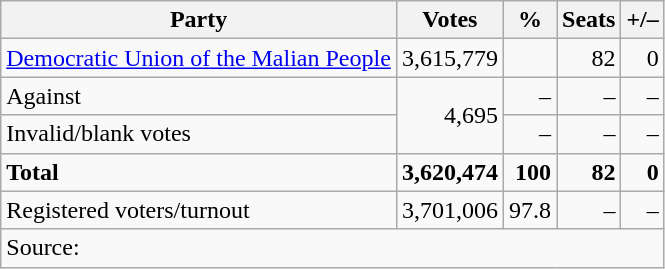<table class=wikitable style=text-align:right>
<tr>
<th>Party</th>
<th>Votes</th>
<th>%</th>
<th>Seats</th>
<th>+/–</th>
</tr>
<tr>
<td align=left><a href='#'>Democratic Union of the Malian People</a></td>
<td>3,615,779</td>
<td></td>
<td>82</td>
<td>0</td>
</tr>
<tr>
<td align=left>Against</td>
<td rowspan=2>4,695</td>
<td>–</td>
<td>–</td>
<td>–</td>
</tr>
<tr>
<td align=left>Invalid/blank votes</td>
<td>–</td>
<td>–</td>
<td>–</td>
</tr>
<tr>
<td align=left><strong>Total</strong></td>
<td><strong>3,620,474</strong></td>
<td><strong>100</strong></td>
<td><strong>82</strong></td>
<td><strong>0</strong></td>
</tr>
<tr>
<td align=left>Registered voters/turnout</td>
<td>3,701,006</td>
<td>97.8</td>
<td>–</td>
<td>–</td>
</tr>
<tr>
<td align=left colspan=5>Source: </td>
</tr>
</table>
